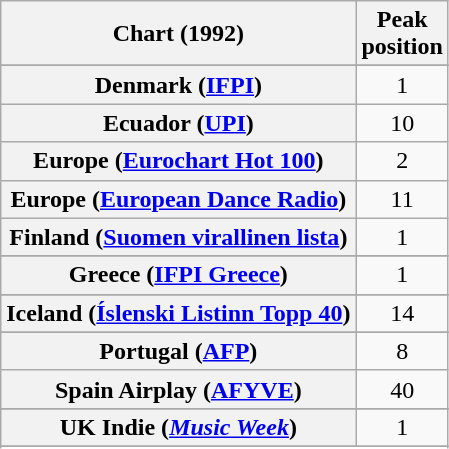<table class="wikitable sortable plainrowheaders" style="text-align:center">
<tr>
<th>Chart (1992)</th>
<th>Peak<br>position</th>
</tr>
<tr>
</tr>
<tr>
</tr>
<tr>
</tr>
<tr>
</tr>
<tr>
</tr>
<tr>
<th scope="row">Denmark (<a href='#'>IFPI</a>)</th>
<td>1</td>
</tr>
<tr>
<th scope="row">Ecuador (<a href='#'>UPI</a>)<br></th>
<td>10</td>
</tr>
<tr>
<th scope="row">Europe (<a href='#'>Eurochart Hot 100</a>)</th>
<td>2</td>
</tr>
<tr>
<th scope="row">Europe (<a href='#'>European Dance Radio</a>)<br></th>
<td>11</td>
</tr>
<tr>
<th scope="row">Finland (<a href='#'>Suomen virallinen lista</a>)</th>
<td>1</td>
</tr>
<tr>
</tr>
<tr>
<th scope="row">Greece (<a href='#'>IFPI Greece</a>)</th>
<td>1</td>
</tr>
<tr>
</tr>
<tr>
<th scope="row">Iceland (<a href='#'>Íslenski Listinn Topp 40</a>)<br></th>
<td>14</td>
</tr>
<tr>
</tr>
<tr>
</tr>
<tr>
</tr>
<tr>
</tr>
<tr>
<th scope="row">Portugal (<a href='#'>AFP</a>)</th>
<td>8</td>
</tr>
<tr>
<th scope="row">Spain Airplay (<a href='#'>AFYVE</a>)</th>
<td>40</td>
</tr>
<tr>
</tr>
<tr>
</tr>
<tr>
</tr>
<tr>
<th scope="row">UK Indie (<em><a href='#'>Music Week</a></em>)</th>
<td align=center>1</td>
</tr>
<tr>
</tr>
<tr>
</tr>
<tr>
</tr>
</table>
